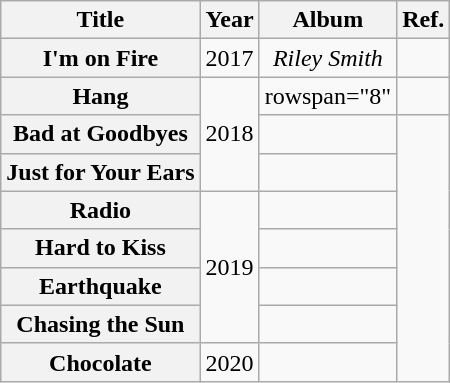<table class="wikitable plainrowheaders" style="text-align:center;">
<tr>
<th scope="col">Title</th>
<th>Year</th>
<th>Album</th>
<th>Ref.</th>
</tr>
<tr>
<th scope="row">I'm on Fire</th>
<td>2017</td>
<td><em>Riley Smith</em></td>
<td></td>
</tr>
<tr>
<th scope="row">Hang</th>
<td rowspan="3">2018</td>
<td>rowspan="8" </td>
<td></td>
</tr>
<tr>
<th scope="row">Bad at Goodbyes</th>
<td></td>
</tr>
<tr>
<th scope="row">Just for Your Ears</th>
<td></td>
</tr>
<tr>
<th scope="row">Radio</th>
<td rowspan="4">2019</td>
<td></td>
</tr>
<tr>
<th scope="row">Hard to Kiss</th>
<td></td>
</tr>
<tr>
<th scope="row">Earthquake</th>
<td></td>
</tr>
<tr>
<th scope="row">Chasing the Sun</th>
<td></td>
</tr>
<tr>
<th scope="row">Chocolate</th>
<td>2020</td>
<td></td>
</tr>
</table>
